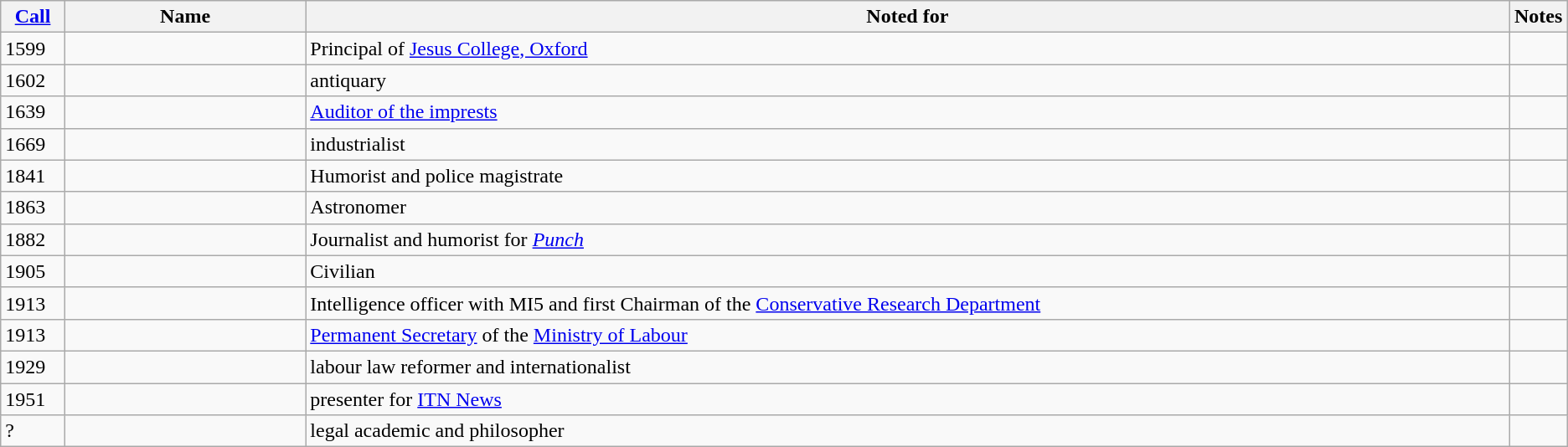<table class="wikitable sortable" border="1" style="align:left;">
<tr>
<th width="4%"><a href='#'>Call</a></th>
<th width="15%">Name</th>
<th width="75%" class="unsortable">Noted for</th>
<th width="2%" class="unsortable">Notes</th>
</tr>
<tr>
<td>1599</td>
<td></td>
<td>Principal of <a href='#'>Jesus College, Oxford</a></td>
<td></td>
</tr>
<tr>
<td>1602</td>
<td></td>
<td>antiquary</td>
<td></td>
</tr>
<tr>
<td>1639</td>
<td></td>
<td><a href='#'>Auditor of the imprests</a></td>
<td></td>
</tr>
<tr>
<td>1669</td>
<td></td>
<td>industrialist</td>
<td></td>
</tr>
<tr>
<td>1841</td>
<td></td>
<td>Humorist and police magistrate</td>
<td></td>
</tr>
<tr>
<td>1863</td>
<td></td>
<td>Astronomer</td>
<td></td>
</tr>
<tr>
<td>1882</td>
<td></td>
<td>Journalist and humorist for <em><a href='#'>Punch</a></em></td>
<td></td>
</tr>
<tr>
<td>1905</td>
<td></td>
<td>Civilian</td>
<td></td>
</tr>
<tr>
<td>1913</td>
<td></td>
<td>Intelligence officer with MI5 and first Chairman of the <a href='#'>Conservative Research Department</a></td>
<td></td>
</tr>
<tr>
<td>1913</td>
<td></td>
<td><a href='#'>Permanent Secretary</a> of the <a href='#'>Ministry of Labour</a></td>
<td></td>
</tr>
<tr>
<td>1929</td>
<td></td>
<td>labour law reformer and internationalist</td>
<td></td>
</tr>
<tr>
<td>1951</td>
<td></td>
<td>presenter for <a href='#'>ITN News</a></td>
<td></td>
</tr>
<tr>
<td>?</td>
<td></td>
<td>legal academic and philosopher</td>
<td></td>
</tr>
</table>
